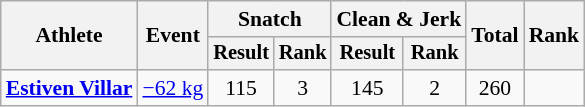<table class="wikitable" style="font-size:90%">
<tr>
<th rowspan="2">Athlete</th>
<th rowspan="2">Event</th>
<th colspan="2">Snatch</th>
<th colspan="2">Clean & Jerk</th>
<th rowspan="2">Total</th>
<th rowspan="2">Rank</th>
</tr>
<tr style="font-size:95%">
<th>Result</th>
<th>Rank</th>
<th>Result</th>
<th>Rank</th>
</tr>
<tr align=center>
<td align=left><strong><a href='#'>Estiven Villar</a></strong></td>
<td align=left><a href='#'>−62 kg</a></td>
<td>115</td>
<td>3</td>
<td>145</td>
<td>2</td>
<td>260</td>
<td></td>
</tr>
</table>
